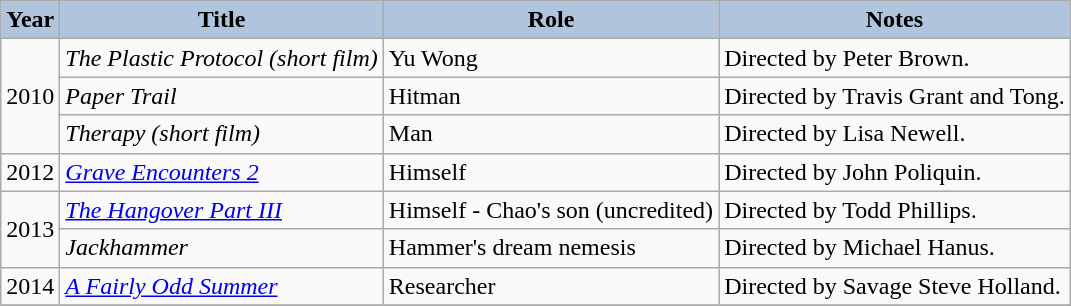<table class="wikitable" style="font-size:100%">
<tr style="text-align:center;">
<th style="background:#B0C4DE;">Year</th>
<th style="background:#B0C4DE;">Title</th>
<th style="background:#B0C4DE;">Role</th>
<th style="background:#B0C4DE;">Notes</th>
</tr>
<tr>
<td rowspan="3">2010</td>
<td><em>The Plastic Protocol (short film)</em></td>
<td>Yu Wong</td>
<td>Directed by Peter Brown.</td>
</tr>
<tr>
<td><em>Paper Trail</em></td>
<td>Hitman</td>
<td>Directed by Travis Grant and Tong.</td>
</tr>
<tr>
<td><em>Therapy (short film)</em> </td>
<td>Man</td>
<td>Directed by Lisa Newell.</td>
</tr>
<tr>
<td rowspan="1">2012</td>
<td><em><a href='#'>Grave Encounters 2</a></em></td>
<td>Himself</td>
<td>Directed by John Poliquin.</td>
</tr>
<tr>
<td rowspan="2">2013</td>
<td><em><a href='#'>The Hangover Part III</a></em></td>
<td>Himself - Chao's son (uncredited)</td>
<td>Directed by Todd Phillips.</td>
</tr>
<tr>
<td><em>Jackhammer</em></td>
<td>Hammer's dream nemesis</td>
<td>Directed by  Michael Hanus.</td>
</tr>
<tr>
<td rowspan="1">2014</td>
<td><em><a href='#'>A Fairly Odd Summer</a></em></td>
<td>Researcher</td>
<td>Directed by Savage Steve Holland.</td>
</tr>
<tr>
</tr>
</table>
